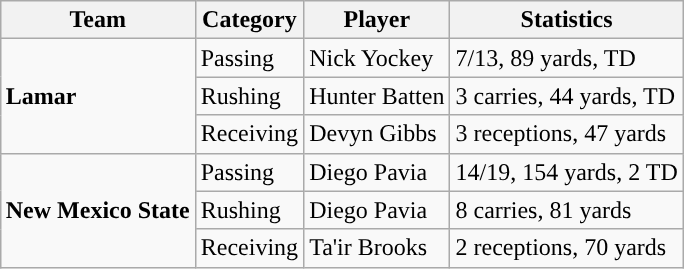<table class="wikitable" style="float: right;">
<tr>
<th>Team</th>
<th>Category</th>
<th>Player</th>
<th>Statistics</th>
</tr>
<tr>
<td rowspan=3><strong>Lamar</strong></td>
<td>Passing</td>
<td>Nick Yockey</td>
<td>7/13, 89 yards, TD</td>
</tr>
<tr>
<td>Rushing</td>
<td>Hunter Batten</td>
<td>3 carries, 44 yards, TD</td>
</tr>
<tr>
<td>Receiving</td>
<td>Devyn Gibbs</td>
<td>3 receptions, 47 yards</td>
</tr>
<tr>
<td rowspan=3><strong>New Mexico State</strong></td>
<td>Passing</td>
<td>Diego Pavia</td>
<td>14/19, 154 yards, 2 TD</td>
</tr>
<tr>
<td>Rushing</td>
<td>Diego Pavia</td>
<td>8 carries, 81 yards</td>
</tr>
<tr>
<td>Receiving</td>
<td>Ta'ir Brooks</td>
<td>2 receptions, 70 yards</td>
</tr>
</table>
